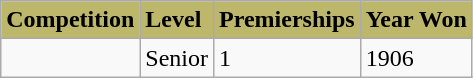<table class="wikitable">
<tr style="background:#bdb76b;">
<td><strong>Competition</strong></td>
<td><strong>Level</strong></td>
<td><strong>Premierships</strong></td>
<td><strong>Year Won</strong></td>
</tr>
<tr>
<td><strong></strong></td>
<td>Senior</td>
<td>1</td>
<td>1906</td>
</tr>
</table>
